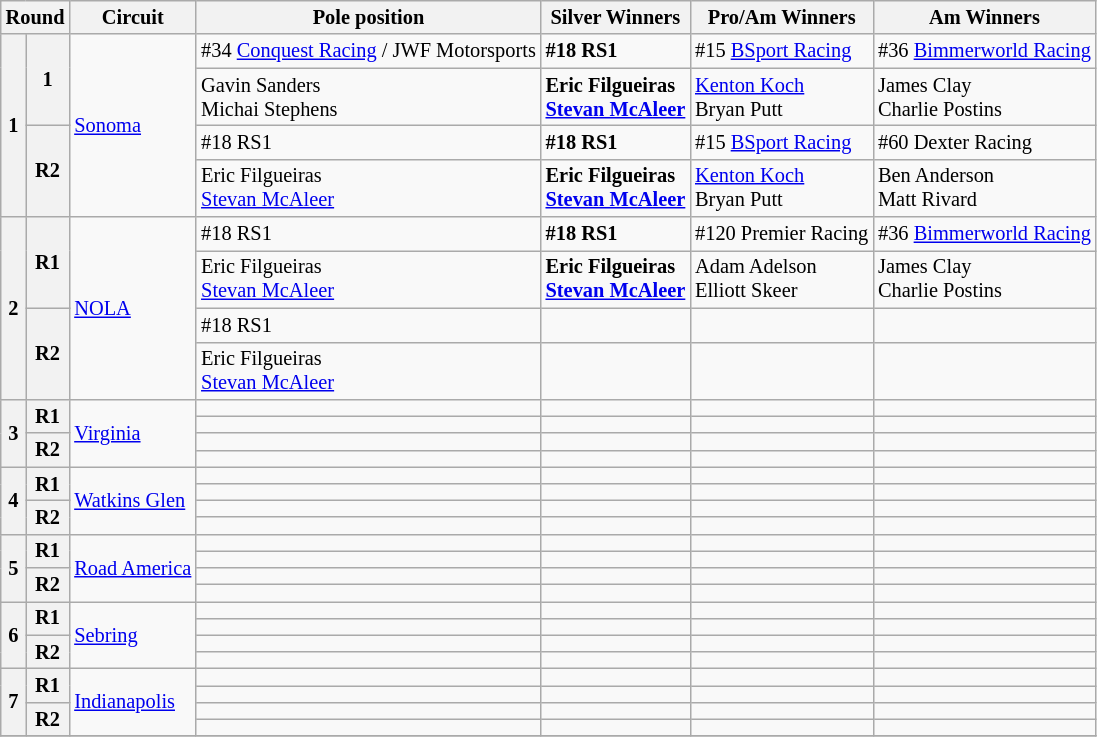<table class="wikitable" style="font-size:85%;">
<tr>
<th colspan=2>Round</th>
<th>Circuit</th>
<th>Pole position</th>
<th>Silver Winners</th>
<th>Pro/Am Winners</th>
<th>Am Winners</th>
</tr>
<tr>
<th rowspan=4>1</th>
<th rowspan=2>1</th>
<td rowspan=4> <a href='#'>Sonoma</a></td>
<td> #34 <a href='#'>Conquest Racing</a> / JWF Motorsports</td>
<td><strong> #18 RS1</strong></td>
<td> #15 <a href='#'>BSport Racing</a></td>
<td> #36 <a href='#'>Bimmerworld Racing</a></td>
</tr>
<tr>
<td> Gavin Sanders<br> Michai Stephens</td>
<td><strong> Eric Filgueiras<br> <a href='#'>Stevan McAleer</a></strong></td>
<td> <a href='#'>Kenton Koch</a><br> Bryan Putt</td>
<td> James Clay<br> Charlie Postins</td>
</tr>
<tr>
<th rowspan=2>R2</th>
<td> #18 RS1</td>
<td><strong> #18 RS1</strong></td>
<td> #15 <a href='#'>BSport Racing</a></td>
<td> #60 Dexter Racing</td>
</tr>
<tr>
<td> Eric Filgueiras<br> <a href='#'>Stevan McAleer</a></td>
<td><strong> Eric Filgueiras<br> <a href='#'>Stevan McAleer</a></strong></td>
<td> <a href='#'>Kenton Koch</a><br> Bryan Putt</td>
<td> Ben Anderson<br> Matt Rivard</td>
</tr>
<tr>
<th rowspan=4>2</th>
<th rowspan=2>R1</th>
<td rowspan=4> <a href='#'>NOLA</a></td>
<td> #18 RS1</td>
<td><strong> #18 RS1</strong></td>
<td> #120 Premier Racing</td>
<td> #36 <a href='#'>Bimmerworld Racing</a></td>
</tr>
<tr>
<td> Eric Filgueiras<br> <a href='#'>Stevan McAleer</a></td>
<td><strong> Eric Filgueiras<br> <a href='#'>Stevan McAleer</a></strong></td>
<td> Adam Adelson<br> Elliott Skeer</td>
<td> James Clay<br> Charlie Postins</td>
</tr>
<tr>
<th rowspan=2>R2</th>
<td> #18 RS1</td>
<td></td>
<td></td>
<td></td>
</tr>
<tr>
<td> Eric Filgueiras<br> <a href='#'>Stevan McAleer</a></td>
<td></td>
<td></td>
<td></td>
</tr>
<tr>
<th rowspan=4>3</th>
<th rowspan=2>R1</th>
<td rowspan=4> <a href='#'>Virginia</a></td>
<td></td>
<td></td>
<td></td>
<td></td>
</tr>
<tr>
<td></td>
<td></td>
<td></td>
<td></td>
</tr>
<tr>
<th rowspan=2>R2</th>
<td></td>
<td></td>
<td></td>
<td></td>
</tr>
<tr>
<td></td>
<td></td>
<td></td>
<td></td>
</tr>
<tr>
<th rowspan=4>4</th>
<th rowspan=2>R1</th>
<td rowspan=4> <a href='#'>Watkins Glen</a></td>
<td></td>
<td></td>
<td></td>
<td></td>
</tr>
<tr>
<td></td>
<td></td>
<td></td>
<td></td>
</tr>
<tr>
<th rowspan=2>R2</th>
<td></td>
<td></td>
<td></td>
<td></td>
</tr>
<tr>
<td></td>
<td></td>
<td></td>
<td></td>
</tr>
<tr>
<th rowspan=4>5</th>
<th rowspan=2>R1</th>
<td rowspan=4> <a href='#'>Road America</a></td>
<td></td>
<td></td>
<td></td>
<td></td>
</tr>
<tr>
<td></td>
<td></td>
<td></td>
<td></td>
</tr>
<tr>
<th rowspan=2>R2</th>
<td></td>
<td></td>
<td></td>
<td></td>
</tr>
<tr>
<td></td>
<td></td>
<td></td>
<td></td>
</tr>
<tr>
<th rowspan=4>6</th>
<th rowspan=2>R1</th>
<td rowspan=4> <a href='#'>Sebring</a></td>
<td></td>
<td></td>
<td></td>
<td></td>
</tr>
<tr>
<td></td>
<td></td>
<td></td>
<td></td>
</tr>
<tr>
<th rowspan=2>R2</th>
<td></td>
<td></td>
<td></td>
<td></td>
</tr>
<tr>
<td></td>
<td></td>
<td></td>
<td></td>
</tr>
<tr>
<th rowspan=4>7</th>
<th rowspan=2>R1</th>
<td rowspan=4> <a href='#'>Indianapolis</a></td>
<td></td>
<td></td>
<td></td>
<td></td>
</tr>
<tr>
<td></td>
<td></td>
<td></td>
<td></td>
</tr>
<tr>
<th rowspan=2>R2</th>
<td></td>
<td></td>
<td></td>
<td></td>
</tr>
<tr>
<td></td>
<td></td>
<td></td>
<td></td>
</tr>
<tr>
</tr>
</table>
